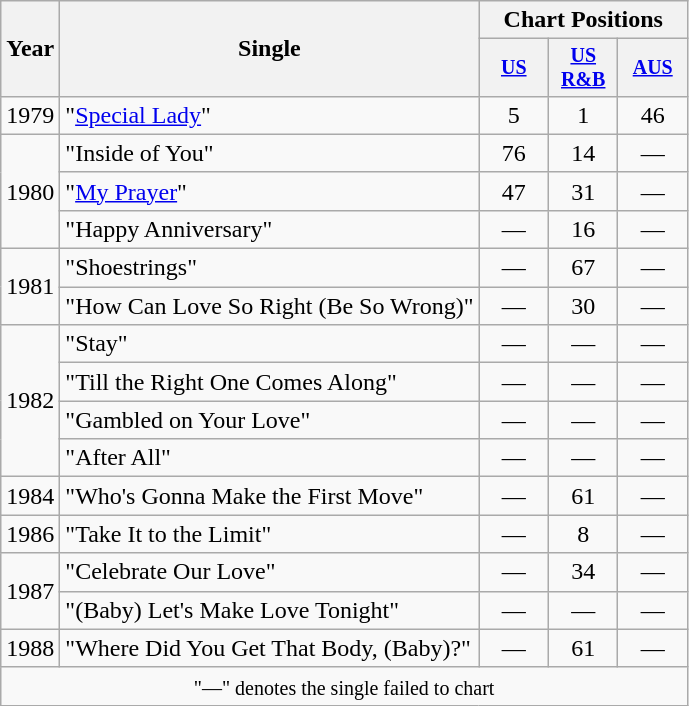<table class="wikitable" style="text-align:center;">
<tr>
<th rowspan="2">Year</th>
<th rowspan="2">Single</th>
<th colspan="3">Chart Positions</th>
</tr>
<tr style="font-size:smaller;">
<th style="width:40px;"><a href='#'>US</a><br></th>
<th style="width:40px;"><a href='#'>US R&B</a><br></th>
<th style="width:40px;"><a href='#'>AUS</a><br></th>
</tr>
<tr>
<td>1979</td>
<td style="text-align:left;">"<a href='#'>Special Lady</a>"</td>
<td>5</td>
<td>1</td>
<td>46</td>
</tr>
<tr>
<td rowspan="3">1980</td>
<td style="text-align:left;">"Inside of You"</td>
<td>76</td>
<td>14</td>
<td>—</td>
</tr>
<tr>
<td style="text-align:left;">"<a href='#'>My Prayer</a>"</td>
<td>47</td>
<td>31</td>
<td>—</td>
</tr>
<tr>
<td style="text-align:left;">"Happy Anniversary"</td>
<td>—</td>
<td>16</td>
<td>—</td>
</tr>
<tr>
<td rowspan="2">1981</td>
<td style="text-align:left;">"Shoestrings"</td>
<td>—</td>
<td>67</td>
<td>—</td>
</tr>
<tr>
<td style="text-align:left;">"How Can Love So Right (Be So Wrong)"</td>
<td>—</td>
<td>30</td>
<td>—</td>
</tr>
<tr>
<td rowspan="4">1982</td>
<td style="text-align:left;">"Stay"</td>
<td>—</td>
<td>—</td>
<td>—</td>
</tr>
<tr>
<td style="text-align:left;">"Till the Right One Comes Along"</td>
<td>—</td>
<td>—</td>
<td>—</td>
</tr>
<tr>
<td style="text-align:left;">"Gambled on Your Love"</td>
<td>—</td>
<td>—</td>
<td>—</td>
</tr>
<tr>
<td style="text-align:left;">"After All"</td>
<td>—</td>
<td>—</td>
<td>—</td>
</tr>
<tr>
<td>1984</td>
<td style="text-align:left;">"Who's Gonna Make the First Move"</td>
<td>—</td>
<td>61</td>
<td>—</td>
</tr>
<tr>
<td>1986</td>
<td style="text-align:left;">"Take It to the Limit"</td>
<td>—</td>
<td>8</td>
<td>—</td>
</tr>
<tr>
<td rowspan="2">1987</td>
<td style="text-align:left;">"Celebrate Our Love"</td>
<td>—</td>
<td>34</td>
<td>—</td>
</tr>
<tr>
<td style="text-align:left;">"(Baby) Let's Make Love Tonight"</td>
<td>—</td>
<td>—</td>
<td>—</td>
</tr>
<tr>
<td>1988</td>
<td style="text-align:left;">"Where Did You Get That Body, (Baby)?"</td>
<td>—</td>
<td>61</td>
<td>—</td>
</tr>
<tr>
<td colspan="5" style="text-align:center;"><small>"—" denotes the single failed to chart</small></td>
</tr>
</table>
